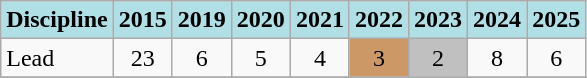<table class="wikitable" style="text-align: center">
<tr>
<th style="background: #b0e0e6">Discipline</th>
<th style="background: #b0e0e6">2015</th>
<th style="background: #b0e0e6">2019</th>
<th style="background: #b0e0e6">2020</th>
<th style="background: #b0e0e6">2021</th>
<th style="background: #b0e0e6">2022</th>
<th style="background: #b0e0e6">2023</th>
<th style="background: #b0e0e6">2024</th>
<th style="background: #b0e0e6">2025</th>
</tr>
<tr>
<td align="left">Lead</td>
<td>23</td>
<td>6</td>
<td>5</td>
<td>4</td>
<td style="background: #cc9966">3</td>
<td style="background: Silver">2</td>
<td>8</td>
<td>6</td>
</tr>
<tr>
</tr>
</table>
